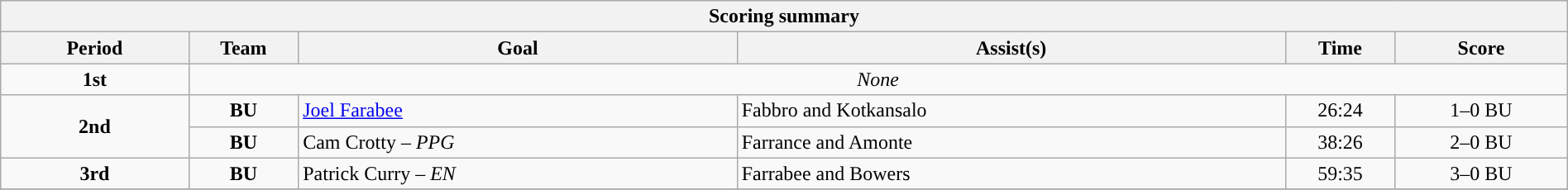<table style="width:100%;" class="wikitable">
<tr>
<th colspan=6>Scoring summary</th>
</tr>
<tr>
<th style="width:12%;">Period</th>
<th style="width:7%;">Team</th>
<th style="width:28%;">Goal</th>
<th style="width:35%;">Assist(s)</th>
<th style="width:7%;">Time</th>
<th style="width:11%;">Score</th>
</tr>
<tr>
<td style="text-align:center;" rowspan="1"><strong>1st</strong></td>
<td style="text-align:center;" colspan="5"><em>None</em></td>
</tr>
<tr>
<td style="text-align:center;" rowspan="2"><strong>2nd</strong></td>
<td align=center><strong>BU</strong></td>
<td><a href='#'>Joel Farabee</a></td>
<td>Fabbro and Kotkansalo</td>
<td align=center>26:24</td>
<td align=center>1–0 BU</td>
</tr>
<tr>
<td align=center><strong>BU</strong></td>
<td>Cam Crotty – <em>PPG</em></td>
<td>Farrance and Amonte</td>
<td align=center>38:26</td>
<td align=center>2–0 BU</td>
</tr>
<tr>
<td style="text-align:center;" rowspan="1"><strong>3rd</strong></td>
<td align=center><strong>BU</strong></td>
<td>Patrick Curry – <em>EN</em></td>
<td>Farrabee and Bowers</td>
<td align=center>59:35</td>
<td align=center>3–0 BU</td>
</tr>
<tr>
</tr>
</table>
